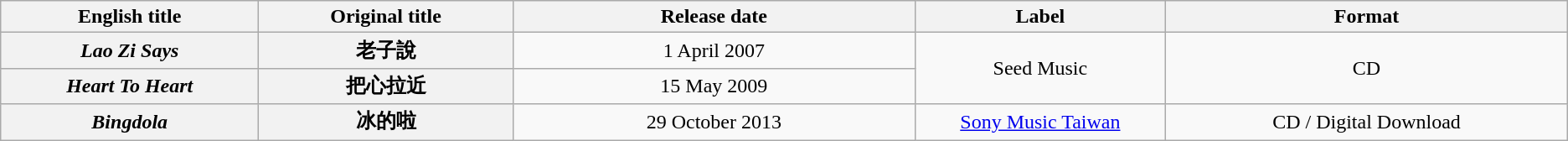<table class="wikitable plainrowheaders" style="text-align:center;">
<tr>
<th width="5%">English title</th>
<th width="5%">Original title</th>
<th width="8%">Release date</th>
<th width="5%">Label</th>
<th width="8%">Format</th>
</tr>
<tr>
<th><em>Lao Zi Says</em></th>
<th>老子說</th>
<td>1 April 2007</td>
<td rowspan="2">Seed Music</td>
<td rowspan="2">CD</td>
</tr>
<tr>
<th><em>Heart To Heart</em></th>
<th>把心拉近</th>
<td>15 May 2009</td>
</tr>
<tr>
<th><em>Bingdola</em></th>
<th>冰的啦</th>
<td>29 October 2013</td>
<td><a href='#'>Sony Music Taiwan</a></td>
<td>CD / Digital Download</td>
</tr>
</table>
